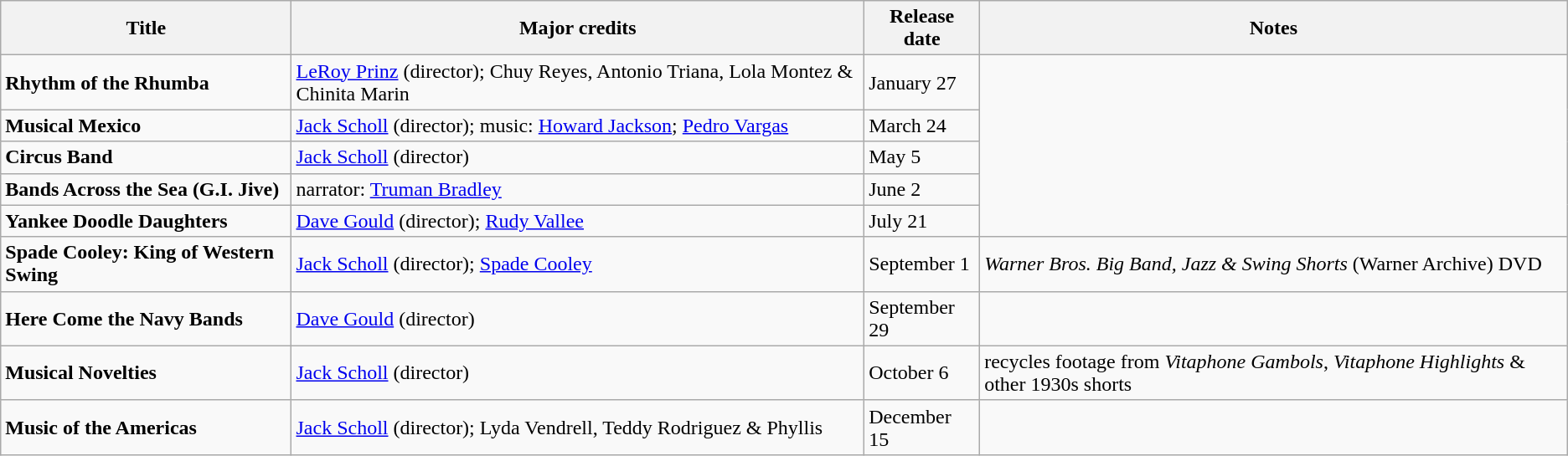<table class="wikitable sortable" border="1">
<tr>
<th>Title</th>
<th>Major credits</th>
<th>Release date</th>
<th>Notes</th>
</tr>
<tr>
<td><strong>Rhythm of the Rhumba</strong></td>
<td><a href='#'>LeRoy Prinz</a> (director); Chuy Reyes, Antonio Triana, Lola Montez & Chinita Marin</td>
<td>January 27</td>
</tr>
<tr>
<td><strong>Musical Mexico</strong></td>
<td><a href='#'>Jack Scholl</a> (director); music: <a href='#'>Howard Jackson</a>; <a href='#'>Pedro Vargas</a></td>
<td>March 24</td>
</tr>
<tr>
<td><strong>Circus Band</strong></td>
<td><a href='#'>Jack Scholl</a> (director)</td>
<td>May 5</td>
</tr>
<tr>
<td><strong>Bands Across the Sea (G.I. Jive)</strong></td>
<td>narrator: <a href='#'>Truman Bradley</a></td>
<td>June 2</td>
</tr>
<tr>
<td><strong>Yankee Doodle Daughters</strong></td>
<td><a href='#'>Dave Gould</a> (director); <a href='#'>Rudy Vallee</a></td>
<td>July 21</td>
</tr>
<tr>
<td><strong>Spade Cooley: King of Western Swing</strong></td>
<td><a href='#'>Jack Scholl</a> (director); <a href='#'>Spade Cooley</a></td>
<td>September 1</td>
<td><em>Warner Bros. Big Band, Jazz & Swing Shorts</em> (Warner Archive) DVD</td>
</tr>
<tr>
<td><strong>Here Come the Navy Bands</strong></td>
<td><a href='#'>Dave Gould</a> (director)</td>
<td>September 29</td>
</tr>
<tr>
<td><strong>Musical Novelties</strong></td>
<td><a href='#'>Jack Scholl</a> (director)</td>
<td>October 6</td>
<td>recycles footage from <em>Vitaphone Gambols</em>, <em>Vitaphone Highlights</em> & other 1930s shorts</td>
</tr>
<tr>
<td><strong>Music of the Americas</strong></td>
<td><a href='#'>Jack Scholl</a> (director); Lyda Vendrell, Teddy Rodriguez & Phyllis</td>
<td>December 15</td>
</tr>
</table>
